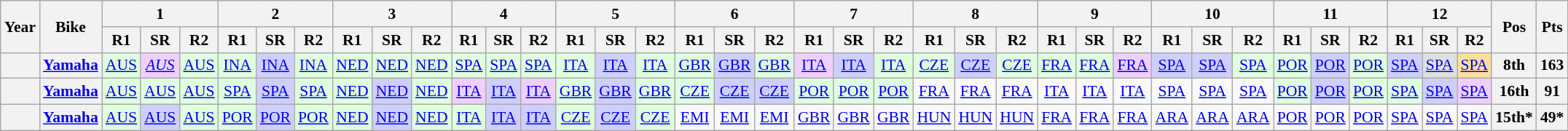<table class="wikitable" style="text-align:center; font-size:90%;">
<tr>
<th rowspan="2">Year</th>
<th rowspan="2">Bike</th>
<th colspan="3">1</th>
<th colspan="3">2</th>
<th colspan="3">3</th>
<th colspan="3">4</th>
<th colspan="3">5</th>
<th colspan="3">6</th>
<th colspan="3">7</th>
<th colspan="3">8</th>
<th colspan="3">9</th>
<th colspan="3">10</th>
<th colspan="3">11</th>
<th colspan="3">12</th>
<th rowspan="2">Pos</th>
<th rowspan="2">Pts</th>
</tr>
<tr>
<th>R1</th>
<th>SR</th>
<th>R2</th>
<th>R1</th>
<th>SR</th>
<th>R2</th>
<th>R1</th>
<th>SR</th>
<th>R2</th>
<th>R1</th>
<th>SR</th>
<th>R2</th>
<th>R1</th>
<th>SR</th>
<th>R2</th>
<th>R1</th>
<th>SR</th>
<th>R2</th>
<th>R1</th>
<th>SR</th>
<th>R2</th>
<th>R1</th>
<th>SR</th>
<th>R2</th>
<th>R1</th>
<th>SR</th>
<th>R2</th>
<th>R1</th>
<th>SR</th>
<th>R2</th>
<th>R1</th>
<th>SR</th>
<th>R2</th>
<th>R1</th>
<th>SR</th>
<th>R2</th>
</tr>
<tr>
<th></th>
<th><a href='#'>Yamaha</a></th>
<td style="background:#DFFFDF;"><a href='#'>AUS</a><br></td>
<td style="background:#EFCFFF;"><em><a href='#'>AUS</a></em><br></td>
<td style="background:#DFFFDF;"><a href='#'>AUS</a><br></td>
<td style="background:#DFFFDF;"><a href='#'>INA</a><br></td>
<td style="background:#CFCFFF;"><a href='#'>INA</a><br></td>
<td style="background:#DFFFDF;"><a href='#'>INA</a><br></td>
<td style="background:#DFFFDF;"><a href='#'>NED</a><br></td>
<td style="background:#DFFFDF;"><a href='#'>NED</a><br></td>
<td style="background:#DFFFDF;"><a href='#'>NED</a><br></td>
<td style="background:#DFFFDF;"><a href='#'>SPA</a><br></td>
<td style="background:#DFFFDF;"><a href='#'>SPA</a><br></td>
<td style="background:#DFFFDF;"><a href='#'>SPA</a><br></td>
<td style="background:#DFFFDF;"><a href='#'>ITA</a><br></td>
<td style="background:#CFCFFF;"><a href='#'>ITA</a><br></td>
<td style="background:#DFFFDF;"><a href='#'>ITA</a><br></td>
<td style="background:#DFFFDF;"><a href='#'>GBR</a><br></td>
<td style="background:#CFCFFF;"><a href='#'>GBR</a><br></td>
<td style="background:#DFFFDF;"><a href='#'>GBR</a><br></td>
<td style="background:#EFCFFF;"><a href='#'>ITA</a><br></td>
<td style="background:#CFCFFF;"><a href='#'>ITA</a><br></td>
<td style="background:#DFFFDF;"><a href='#'>ITA</a><br></td>
<td style="background:#DFFFDF;"><a href='#'>CZE</a><br></td>
<td style="background:#CFCFFF;"><a href='#'>CZE</a><br></td>
<td style="background:#DFFFDF;"><a href='#'>CZE</a><br></td>
<td style="background:#DFFFDF;"><a href='#'>FRA</a><br></td>
<td style="background:#DFFFDF;"><a href='#'>FRA</a><br></td>
<td style="background:#EFCFFF;"><a href='#'>FRA</a><br></td>
<td style="background:#CFCFFF;"><a href='#'>SPA</a><br></td>
<td style="background:#CFCFFF;"><a href='#'>SPA</a><br></td>
<td style="background:#DFFFDF;"><a href='#'>SPA</a><br></td>
<td style="background:#DFFFDF;"><a href='#'>POR</a><br></td>
<td style="background:#CFCFFF;"><a href='#'>POR</a><br></td>
<td style="background:#DFFFDF;"><a href='#'>POR</a><br></td>
<td style="background:#CFCFFF;"><a href='#'>SPA</a><br></td>
<td style="background:#DFDFDF;"><a href='#'>SPA</a><br></td>
<td style="background:#FFDF9F;"><a href='#'>SPA</a><br></td>
<th>8th</th>
<th>163</th>
</tr>
<tr>
<th></th>
<th><a href='#'>Yamaha</a></th>
<td style="background:#DFFFDF;"><a href='#'>AUS</a><br></td>
<td style="background:#DFFFDF;"><a href='#'>AUS</a><br></td>
<td style="background:#DFFFDF;"><a href='#'>AUS</a><br></td>
<td style="background:#DFFFDF;"><a href='#'>SPA</a><br></td>
<td style="background:#CFCFFF;"><a href='#'>SPA</a><br></td>
<td style="background:#DFFFDF;"><a href='#'>SPA</a><br></td>
<td style="background:#DFFFDF;"><a href='#'>NED</a><br></td>
<td style="background:#CFCFFF;"><a href='#'>NED</a><br></td>
<td style="background:#DFFFDF;"><a href='#'>NED</a><br></td>
<td style="background:#EFCFFF;"><a href='#'>ITA</a><br></td>
<td style="background:#CFCFFF;"><a href='#'>ITA</a><br></td>
<td style="background:#EFCFFF;"><a href='#'>ITA</a><br></td>
<td style="background:#DFFFDF;"><a href='#'>GBR</a><br></td>
<td style="background:#CFCFFF;"><a href='#'>GBR</a><br></td>
<td style="background:#DFFFDF;"><a href='#'>GBR</a><br></td>
<td style="background:#DFFFDF;"><a href='#'>CZE</a><br></td>
<td style="background:#CFCFFF;"><a href='#'>CZE</a><br></td>
<td style="background:#CFCFFF;"><a href='#'>CZE</a><br></td>
<td style="background:#DFFFDF;"><a href='#'>POR</a><br></td>
<td style="background:#DFFFDF;"><a href='#'>POR</a><br></td>
<td style="background:#DFFFDF;"><a href='#'>POR</a><br></td>
<td><a href='#'>FRA</a></td>
<td><a href='#'>FRA</a></td>
<td><a href='#'>FRA</a></td>
<td><a href='#'>ITA</a></td>
<td><a href='#'>ITA</a></td>
<td><a href='#'>ITA</a></td>
<td><a href='#'>SPA</a></td>
<td><a href='#'>SPA</a></td>
<td><a href='#'>SPA</a></td>
<td style="background:#DFFFDF;"><a href='#'>POR</a><br></td>
<td style="background:#CFCFFF;"><a href='#'>POR</a><br></td>
<td style="background:#DFFFDF;"><a href='#'>POR</a><br></td>
<td style="background:#DFFFDF;"><a href='#'>SPA</a><br></td>
<td style="background:#CFCFFF;"><a href='#'>SPA</a><br></td>
<td style="background:#EFCFFF;"><a href='#'>SPA</a><br></td>
<th>16th</th>
<th>91</th>
</tr>
<tr>
<th></th>
<th><a href='#'>Yamaha</a></th>
<td style="background:#DFFFDF;"><a href='#'>AUS</a><br></td>
<td style="background:#CFCFFF;"><a href='#'>AUS</a><br></td>
<td style="background:#DFFFDF;"><a href='#'>AUS</a><br></td>
<td style="background:#DFFFDF;"><a href='#'>POR</a><br></td>
<td style="background:#CFCFFF;"><a href='#'>POR</a><br></td>
<td style="background:#DFFFDF;"><a href='#'>POR</a><br></td>
<td style="background:#DFFFDF;"><a href='#'>NED</a><br></td>
<td style="background:#CFCFFF;"><a href='#'>NED</a><br></td>
<td style="background:#DFFFDF;"><a href='#'>NED</a><br></td>
<td style="background:#DFFFDF;"><a href='#'>ITA</a><br></td>
<td style="background:#CFCFFF;"><a href='#'>ITA</a><br></td>
<td style="background:#CFCFFF;"><a href='#'>ITA</a><br></td>
<td style="background:#DFFFDF;"><a href='#'>CZE</a><br></td>
<td style="background:#CFCFFF;"><a href='#'>CZE</a><br></td>
<td style="background:#DFFFDF;"><a href='#'>CZE</a><br></td>
<td style="background:#;"><a href='#'>EMI</a><br></td>
<td style="background:#;"><a href='#'>EMI</a><br></td>
<td style="background:#;"><a href='#'>EMI</a><br></td>
<td style="background:#;"><a href='#'>GBR</a><br></td>
<td style="background:#;"><a href='#'>GBR</a><br></td>
<td style="background:#;"><a href='#'>GBR</a><br></td>
<td style="background:#;"><a href='#'>HUN</a><br></td>
<td style="background:#;"><a href='#'>HUN</a><br></td>
<td style="background:#;"><a href='#'>HUN</a><br></td>
<td style="background:#;"><a href='#'>FRA</a><br></td>
<td style="background:#;"><a href='#'>FRA</a><br></td>
<td style="background:#;"><a href='#'>FRA</a><br></td>
<td style="background:#;"><a href='#'>ARA</a><br></td>
<td style="background:#;"><a href='#'>ARA</a><br></td>
<td style="background:#;"><a href='#'>ARA</a><br></td>
<td style="background:#;"><a href='#'>POR</a><br></td>
<td style="background:#;"><a href='#'>POR</a><br></td>
<td style="background:#;"><a href='#'>POR</a><br></td>
<td style="background:#;"><a href='#'>SPA</a><br></td>
<td style="background:#;"><a href='#'>SPA</a><br></td>
<td style="background:#;"><a href='#'>SPA</a><br></td>
<th>15th*</th>
<th>49*</th>
</tr>
</table>
